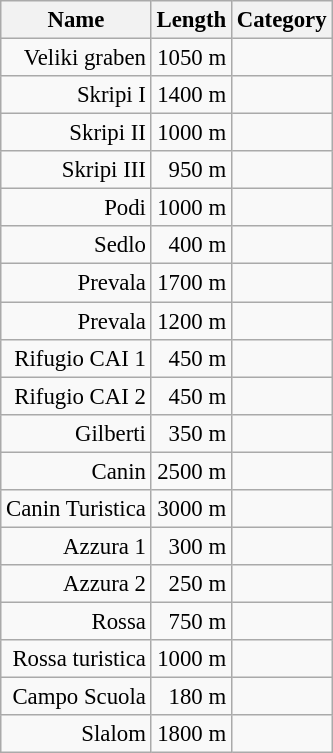<table class="wikitable" style="font-size:95%;">
<tr>
<th>Name</th>
<th>Length</th>
<th>Category</th>
</tr>
<tr align=right>
<td>Veliki graben </td>
<td>1050 m</td>
<td></td>
</tr>
<tr align=right>
<td>Skripi I </td>
<td>1400 m</td>
<td></td>
</tr>
<tr align=right>
<td>Skripi II </td>
<td>1000 m</td>
<td></td>
</tr>
<tr align=right>
<td>Skripi III </td>
<td>950 m</td>
<td></td>
</tr>
<tr align=right>
<td>Podi </td>
<td>1000 m</td>
<td></td>
</tr>
<tr align=right>
<td>Sedlo </td>
<td>400 m</td>
<td></td>
</tr>
<tr align=right>
<td>Prevala </td>
<td>1700 m</td>
<td></td>
</tr>
<tr align=right>
<td>Prevala </td>
<td>1200 m</td>
<td></td>
</tr>
<tr align=right>
<td>Rifugio CAI 1 </td>
<td>450 m</td>
<td></td>
</tr>
<tr align=right>
<td>Rifugio CAI 2 </td>
<td>450 m</td>
<td></td>
</tr>
<tr align=right>
<td>Gilberti </td>
<td>350 m</td>
<td></td>
</tr>
<tr align=right>
<td>Canin </td>
<td>2500 m</td>
<td></td>
</tr>
<tr align=right>
<td>Canin Turistica </td>
<td>3000 m</td>
<td></td>
</tr>
<tr align=right>
<td>Azzura 1 </td>
<td>300 m</td>
<td></td>
</tr>
<tr align=right>
<td>Azzura 2 </td>
<td>250 m</td>
<td></td>
</tr>
<tr align=right>
<td>Rossa </td>
<td>750 m</td>
<td></td>
</tr>
<tr align=right>
<td>Rossa turistica </td>
<td>1000 m</td>
<td></td>
</tr>
<tr align=right>
<td>Campo Scuola </td>
<td>180 m</td>
<td></td>
</tr>
<tr align=right>
<td>Slalom </td>
<td>1800 m</td>
<td></td>
</tr>
</table>
